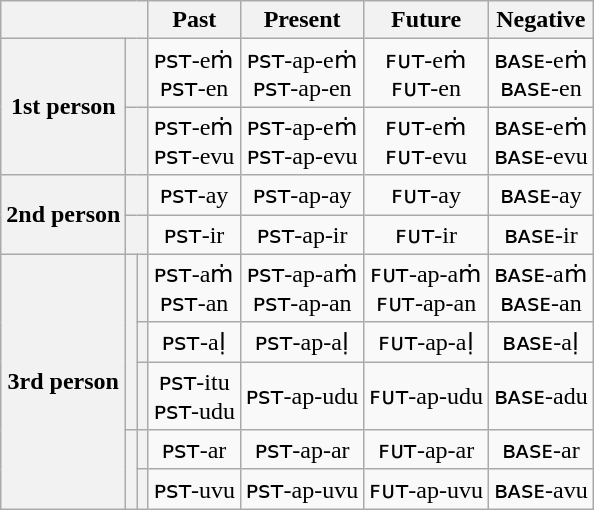<table class="wikitable" style=text-align:center>
<tr>
<th colspan=3></th>
<th>Past</th>
<th>Present</th>
<th>Future</th>
<th>Negative</th>
</tr>
<tr>
<th rowspan=2>1st person</th>
<th colspan=2></th>
<td>ᴩꜱᴛ-eṁ<br>ᴩꜱᴛ-en</td>
<td>ᴩꜱᴛ-ap-eṁ<br>ᴩꜱᴛ-ap-en</td>
<td>ꜰᴜᴛ-eṁ<br>ꜰᴜᴛ-en</td>
<td>ʙᴀꜱᴇ-eṁ<br>ʙᴀꜱᴇ-en</td>
</tr>
<tr>
<th colspan=2></th>
<td>ᴩꜱᴛ-eṁ<br>ᴩꜱᴛ-evu</td>
<td>ᴩꜱᴛ-ap-eṁ<br>ᴩꜱᴛ-ap-evu</td>
<td>ꜰᴜᴛ-eṁ<br>ꜰᴜᴛ-evu</td>
<td>ʙᴀꜱᴇ-eṁ<br>ʙᴀꜱᴇ-evu</td>
</tr>
<tr>
<th rowspan=2>2nd person</th>
<th colspan=2></th>
<td>ᴩꜱᴛ-ay</td>
<td>ᴩꜱᴛ-ap-ay</td>
<td>ꜰᴜᴛ-ay</td>
<td>ʙᴀꜱᴇ-ay</td>
</tr>
<tr>
<th colspan=2></th>
<td>ᴩꜱᴛ-ir</td>
<td>ᴩꜱᴛ-ap-ir</td>
<td>ꜰᴜᴛ-ir</td>
<td>ʙᴀꜱᴇ-ir</td>
</tr>
<tr>
<th rowspan=5>3rd person</th>
<th rowspan=3></th>
<th></th>
<td>ᴩꜱᴛ-aṁ<br>ᴩꜱᴛ-an</td>
<td>ᴩꜱᴛ-ap-aṁ<br>ᴩꜱᴛ-ap-an</td>
<td>ꜰᴜᴛ-ap-aṁ<br>ꜰᴜᴛ-ap-an</td>
<td>ʙᴀꜱᴇ-aṁ<br>ʙᴀꜱᴇ-an</td>
</tr>
<tr>
<th></th>
<td>ᴩꜱᴛ-aḷ</td>
<td>ᴩꜱᴛ-ap-aḷ</td>
<td>ꜰᴜᴛ-ap-aḷ</td>
<td>ʙᴀꜱᴇ-aḷ</td>
</tr>
<tr>
<th></th>
<td>ᴩꜱᴛ-itu<br>ᴩꜱᴛ-udu</td>
<td>ᴩꜱᴛ-ap-udu</td>
<td>ꜰᴜᴛ-ap-udu</td>
<td>ʙᴀꜱᴇ-adu</td>
</tr>
<tr>
<th rowspan=2></th>
<th></th>
<td>ᴩꜱᴛ-ar</td>
<td>ᴩꜱᴛ-ap-ar</td>
<td>ꜰᴜᴛ-ap-ar</td>
<td>ʙᴀꜱᴇ-ar</td>
</tr>
<tr>
<th></th>
<td>ᴩꜱᴛ-uvu</td>
<td>ᴩꜱᴛ-ap-uvu</td>
<td>ꜰᴜᴛ-ap-uvu</td>
<td>ʙᴀꜱᴇ-avu</td>
</tr>
</table>
